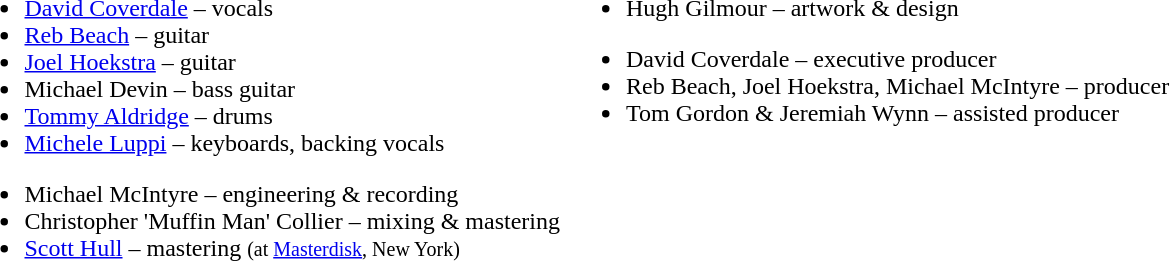<table>
<tr>
<td valign=top><br><ul><li><a href='#'>David Coverdale</a> – vocals</li><li><a href='#'>Reb Beach</a> – guitar</li><li><a href='#'>Joel Hoekstra</a> – guitar</li><li>Michael Devin – bass guitar</li><li><a href='#'>Tommy Aldridge</a> – drums</li><li><a href='#'>Michele Luppi</a> – keyboards, backing vocals</li></ul><ul><li>Michael McIntyre – engineering & recording</li><li>Christopher 'Muffin Man' Collier – mixing & mastering</li><li><a href='#'>Scott Hull</a> – mastering <small>(at <a href='#'>Masterdisk</a>, New York)</small></li></ul></td>
<td valign=top><br><ul><li>Hugh Gilmour – artwork & design</li></ul><ul><li>David Coverdale – executive producer</li><li>Reb Beach, Joel Hoekstra, Michael McIntyre – producer</li><li>Tom Gordon & Jeremiah Wynn – assisted producer</li></ul></td>
</tr>
</table>
